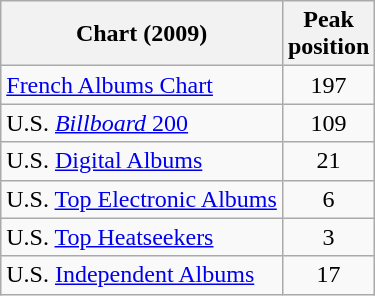<table class="wikitable">
<tr>
<th>Chart (2009)</th>
<th>Peak<br>position</th>
</tr>
<tr>
<td><a href='#'>French Albums Chart</a></td>
<td style="text-align:center;">197</td>
</tr>
<tr>
<td>U.S. <a href='#'><em>Billboard</em> 200</a></td>
<td style="text-align:center;">109</td>
</tr>
<tr>
<td>U.S. <a href='#'>Digital Albums</a></td>
<td style="text-align:center;">21</td>
</tr>
<tr>
<td>U.S. <a href='#'>Top Electronic Albums</a></td>
<td style="text-align:center;">6</td>
</tr>
<tr>
<td>U.S. <a href='#'>Top Heatseekers</a></td>
<td style="text-align:center;">3</td>
</tr>
<tr>
<td>U.S. <a href='#'>Independent Albums</a></td>
<td style="text-align:center;">17</td>
</tr>
</table>
